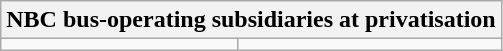<table class="wikitable">
<tr>
<th colspan=2>NBC bus-operating subsidiaries at privatisation</th>
</tr>
<tr>
<td style="font-size:88%"></td>
<td></td>
</tr>
</table>
